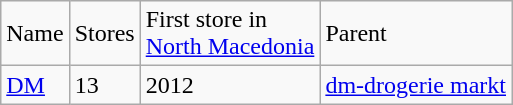<table class="wikitable sortable">
<tr>
<td>Name</td>
<td>Stores</td>
<td>First store in<br><a href='#'>North Macedonia</a></td>
<td>Parent</td>
</tr>
<tr>
<td><a href='#'>DM</a></td>
<td>13</td>
<td>2012</td>
<td><a href='#'>dm-drogerie markt</a></td>
</tr>
</table>
